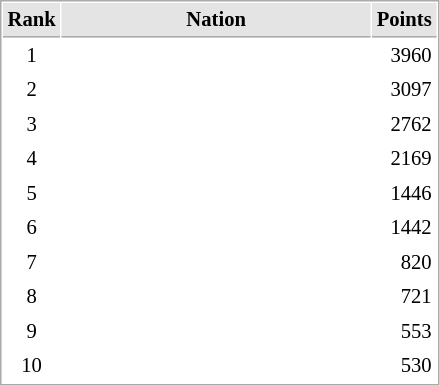<table cellspacing="1" cellpadding="3" style="border:1px solid #AAAAAA;font-size:86%">
<tr style="background-color: #E4E4E4;">
<th style="border-bottom:1px solid #AAAAAA" width=10>Rank</th>
<th style="border-bottom:1px solid #AAAAAA" width=200>Nation</th>
<th style="border-bottom:1px solid #AAAAAA" width=20 align=right>Points</th>
</tr>
<tr>
<td align=center>1</td>
<td><strong></strong></td>
<td align=right>3960</td>
</tr>
<tr>
<td align=center>2</td>
<td></td>
<td align=right>3097</td>
</tr>
<tr>
<td align=center>3</td>
<td></td>
<td align=right>2762</td>
</tr>
<tr>
<td align=center>4</td>
<td></td>
<td align=right>2169</td>
</tr>
<tr>
<td align=center>5</td>
<td></td>
<td align=right>1446</td>
</tr>
<tr>
<td align=center>6</td>
<td></td>
<td align=right>1442</td>
</tr>
<tr>
<td align=center>7</td>
<td></td>
<td align=right>820</td>
</tr>
<tr>
<td align=center>8</td>
<td></td>
<td align=right>721</td>
</tr>
<tr>
<td align=center>9</td>
<td></td>
<td align=right>553</td>
</tr>
<tr>
<td align=center>10</td>
<td></td>
<td align=right>530</td>
</tr>
</table>
